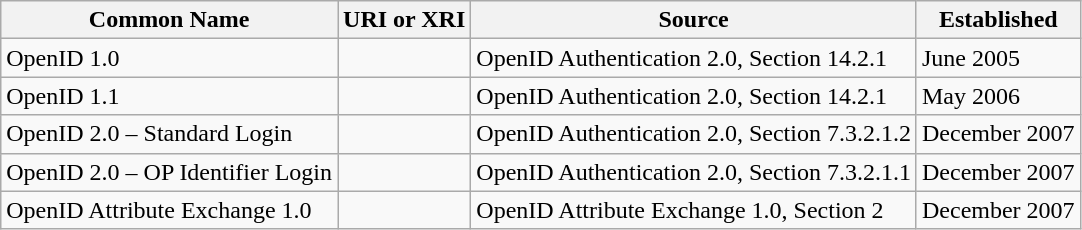<table border="1"  class="wikitable">
<tr>
<th>Common Name</th>
<th>URI or XRI</th>
<th>Source</th>
<th>Established</th>
</tr>
<tr>
<td>OpenID 1.0</td>
<td></td>
<td>OpenID Authentication 2.0, Section 14.2.1</td>
<td>June 2005</td>
</tr>
<tr>
<td>OpenID 1.1</td>
<td></td>
<td>OpenID Authentication 2.0, Section 14.2.1</td>
<td>May 2006</td>
</tr>
<tr>
<td>OpenID 2.0 – Standard Login</td>
<td></td>
<td>OpenID Authentication 2.0, Section 7.3.2.1.2</td>
<td>December 2007</td>
</tr>
<tr>
<td>OpenID 2.0 – OP Identifier Login</td>
<td></td>
<td>OpenID Authentication 2.0, Section 7.3.2.1.1</td>
<td>December 2007</td>
</tr>
<tr>
<td>OpenID Attribute Exchange 1.0</td>
<td></td>
<td>OpenID Attribute Exchange 1.0, Section 2</td>
<td>December 2007</td>
</tr>
</table>
